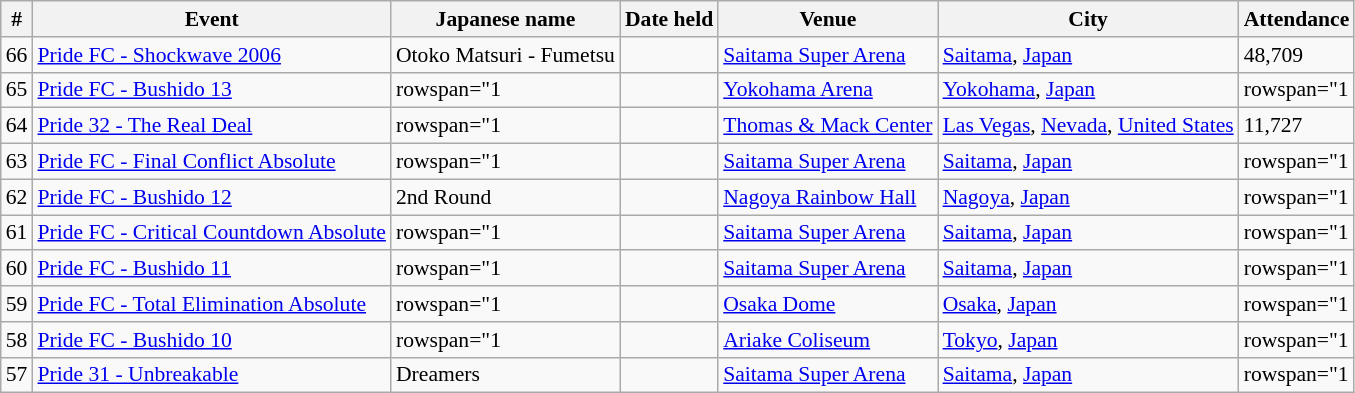<table class="sortable wikitable succession-box" style="font-size:90%;">
<tr>
<th>#</th>
<th>Event</th>
<th>Japanese name</th>
<th>Date held</th>
<th>Venue</th>
<th>City</th>
<th>Attendance</th>
</tr>
<tr>
<td style="text-align:center">66</td>
<td><a href='#'>Pride FC - Shockwave 2006</a></td>
<td>Otoko Matsuri - Fumetsu</td>
<td></td>
<td><a href='#'>Saitama Super Arena</a></td>
<td><a href='#'>Saitama</a>, <a href='#'>Japan</a></td>
<td>48,709</td>
</tr>
<tr>
<td style="text-align:center">65</td>
<td><a href='#'>Pride FC - Bushido 13</a></td>
<td>rowspan="1 </td>
<td></td>
<td><a href='#'>Yokohama Arena</a></td>
<td><a href='#'>Yokohama</a>, <a href='#'>Japan</a></td>
<td>rowspan="1 </td>
</tr>
<tr>
<td style="text-align:center">64</td>
<td><a href='#'>Pride 32 - The Real Deal</a></td>
<td>rowspan="1 </td>
<td></td>
<td><a href='#'>Thomas & Mack Center</a></td>
<td><a href='#'>Las Vegas</a>, <a href='#'>Nevada</a>, <a href='#'>United States</a></td>
<td>11,727</td>
</tr>
<tr>
<td style="text-align:center">63</td>
<td><a href='#'>Pride FC - Final Conflict Absolute</a></td>
<td>rowspan="1 </td>
<td></td>
<td><a href='#'>Saitama Super Arena</a></td>
<td><a href='#'>Saitama</a>, <a href='#'>Japan</a></td>
<td>rowspan="1 </td>
</tr>
<tr>
<td style="text-align:center">62</td>
<td><a href='#'>Pride FC - Bushido 12</a></td>
<td>2nd Round</td>
<td></td>
<td><a href='#'>Nagoya Rainbow Hall</a></td>
<td><a href='#'>Nagoya</a>, <a href='#'>Japan</a></td>
<td>rowspan="1 </td>
</tr>
<tr>
<td style="text-align:center">61</td>
<td><a href='#'>Pride FC - Critical Countdown Absolute</a></td>
<td>rowspan="1 </td>
<td></td>
<td><a href='#'>Saitama Super Arena</a></td>
<td><a href='#'>Saitama</a>, <a href='#'>Japan</a></td>
<td>rowspan="1 </td>
</tr>
<tr>
<td style="text-align:center">60</td>
<td><a href='#'>Pride FC - Bushido 11</a></td>
<td>rowspan="1 </td>
<td></td>
<td><a href='#'>Saitama Super Arena</a></td>
<td><a href='#'>Saitama</a>, <a href='#'>Japan</a></td>
<td>rowspan="1 </td>
</tr>
<tr>
<td style="text-align:center">59</td>
<td><a href='#'>Pride FC - Total Elimination Absolute</a></td>
<td>rowspan="1 </td>
<td></td>
<td><a href='#'>Osaka Dome</a></td>
<td><a href='#'>Osaka</a>, <a href='#'>Japan</a></td>
<td>rowspan="1 </td>
</tr>
<tr>
<td style="text-align:center">58</td>
<td><a href='#'>Pride FC - Bushido 10</a></td>
<td>rowspan="1 </td>
<td></td>
<td><a href='#'>Ariake Coliseum</a></td>
<td><a href='#'>Tokyo</a>, <a href='#'>Japan</a></td>
<td>rowspan="1 </td>
</tr>
<tr>
<td style="text-align:center">57</td>
<td><a href='#'>Pride 31 - Unbreakable</a></td>
<td>Dreamers</td>
<td></td>
<td><a href='#'>Saitama Super Arena</a></td>
<td><a href='#'>Saitama</a>, <a href='#'>Japan</a></td>
<td>rowspan="1 </td>
</tr>
</table>
